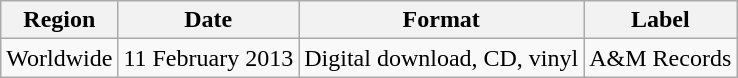<table class="wikitable">
<tr>
<th scope="col">Region</th>
<th scope="col">Date</th>
<th scope="col">Format</th>
<th scope="col">Label</th>
</tr>
<tr>
<td>Worldwide</td>
<td>11 February 2013</td>
<td>Digital download, CD, vinyl</td>
<td>A&M Records</td>
</tr>
</table>
